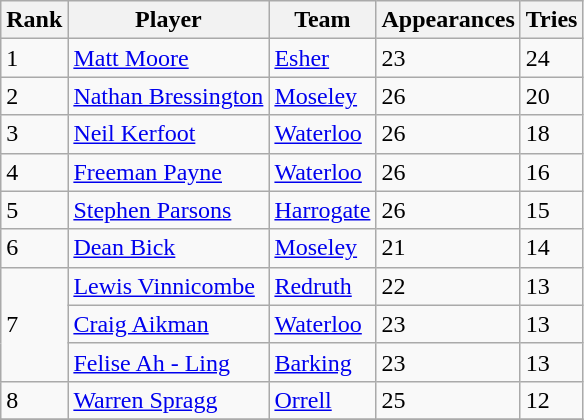<table class="wikitable">
<tr>
<th>Rank</th>
<th>Player</th>
<th>Team</th>
<th>Appearances</th>
<th>Tries</th>
</tr>
<tr>
<td>1</td>
<td> <a href='#'>Matt Moore</a></td>
<td><a href='#'>Esher</a></td>
<td>23</td>
<td>24</td>
</tr>
<tr>
<td>2</td>
<td> <a href='#'>Nathan Bressington</a></td>
<td><a href='#'>Moseley</a></td>
<td>26</td>
<td>20</td>
</tr>
<tr>
<td>3</td>
<td> <a href='#'>Neil Kerfoot</a></td>
<td><a href='#'>Waterloo</a></td>
<td>26</td>
<td>18</td>
</tr>
<tr>
<td>4</td>
<td> <a href='#'>Freeman Payne</a></td>
<td><a href='#'>Waterloo</a></td>
<td>26</td>
<td>16</td>
</tr>
<tr>
<td>5</td>
<td> <a href='#'>Stephen Parsons</a></td>
<td><a href='#'>Harrogate</a></td>
<td>26</td>
<td>15</td>
</tr>
<tr>
<td>6</td>
<td> <a href='#'>Dean Bick</a></td>
<td><a href='#'>Moseley</a></td>
<td>21</td>
<td>14</td>
</tr>
<tr>
<td rowspan=3>7</td>
<td> <a href='#'>Lewis Vinnicombe</a></td>
<td><a href='#'>Redruth</a></td>
<td>22</td>
<td>13</td>
</tr>
<tr>
<td> <a href='#'>Craig Aikman</a></td>
<td><a href='#'>Waterloo</a></td>
<td>23</td>
<td>13</td>
</tr>
<tr>
<td> <a href='#'>Felise Ah - Ling</a></td>
<td><a href='#'>Barking</a></td>
<td>23</td>
<td>13</td>
</tr>
<tr>
<td>8</td>
<td> <a href='#'>Warren Spragg</a></td>
<td><a href='#'>Orrell</a></td>
<td>25</td>
<td>12</td>
</tr>
<tr>
</tr>
</table>
